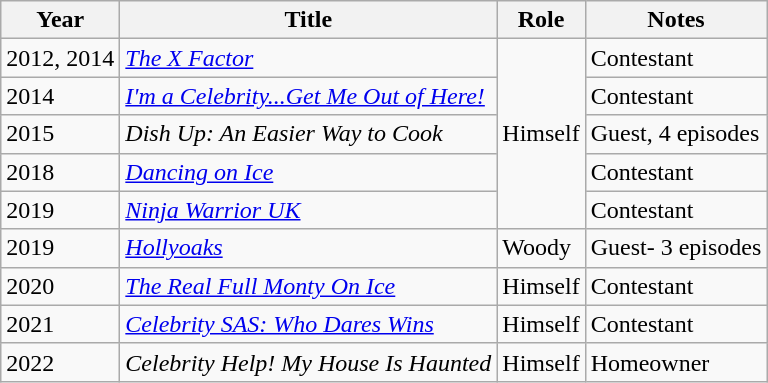<table class="wikitable sortable">
<tr>
<th>Year</th>
<th>Title</th>
<th>Role</th>
<th>Notes</th>
</tr>
<tr>
<td>2012, 2014</td>
<td><em><a href='#'>The X Factor</a></em></td>
<td rowspan=5>Himself</td>
<td>Contestant</td>
</tr>
<tr>
<td>2014</td>
<td><em><a href='#'>I'm a Celebrity...Get Me Out of Here!</a></em></td>
<td>Contestant</td>
</tr>
<tr>
<td>2015</td>
<td><em>Dish Up: An Easier Way to Cook</em></td>
<td>Guest, 4 episodes</td>
</tr>
<tr>
<td>2018</td>
<td><em><a href='#'>Dancing on Ice</a></em></td>
<td>Contestant</td>
</tr>
<tr>
<td>2019</td>
<td><em><a href='#'>Ninja Warrior UK</a></em></td>
<td>Contestant</td>
</tr>
<tr>
<td>2019</td>
<td><em><a href='#'>Hollyoaks</a></em></td>
<td>Woody</td>
<td>Guest- 3 episodes</td>
</tr>
<tr>
<td>2020</td>
<td><em><a href='#'>The Real Full Monty On Ice</a></em></td>
<td>Himself</td>
<td>Contestant</td>
</tr>
<tr>
<td>2021</td>
<td><em><a href='#'>Celebrity SAS: Who Dares Wins</a></em></td>
<td>Himself</td>
<td>Contestant</td>
</tr>
<tr>
<td>2022</td>
<td><em>Celebrity Help! My House Is Haunted</em></td>
<td>Himself</td>
<td>Homeowner</td>
</tr>
</table>
